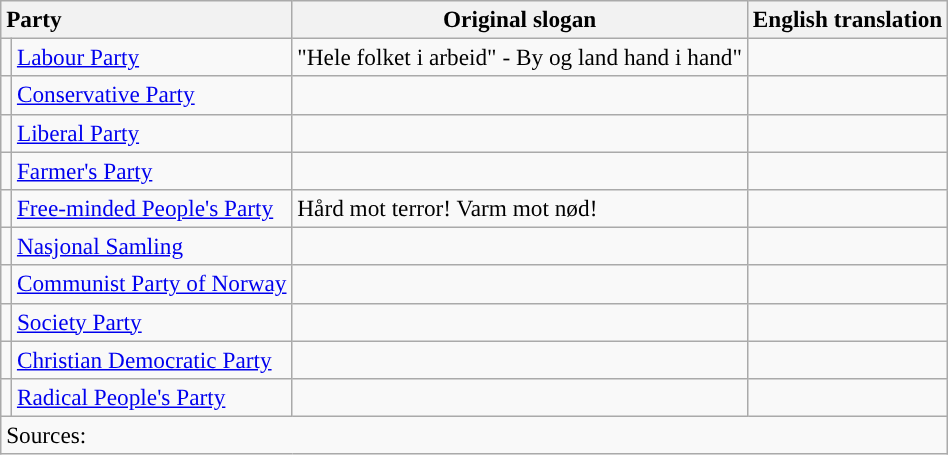<table class="wikitable" style="font-size:97%; text-align:left">
<tr>
<th colspan="2" style="text-align:left;">Party</th>
<th>Original slogan</th>
<th>English translation</th>
</tr>
<tr>
<td style="background:"></td>
<td><a href='#'>Labour Party</a></td>
<td>"Hele folket i arbeid" - By og land hand i hand"</td>
<td></td>
</tr>
<tr>
<td style="background:"></td>
<td><a href='#'>Conservative Party</a></td>
<td></td>
<td></td>
</tr>
<tr>
<td style="background:"></td>
<td><a href='#'>Liberal Party</a></td>
<td></td>
<td></td>
</tr>
<tr>
<td style="background:"></td>
<td><a href='#'>Farmer's Party</a></td>
<td></td>
<td></td>
</tr>
<tr>
<td style="background:"></td>
<td><a href='#'>Free-minded People's Party</a></td>
<td>Hård mot terror! Varm mot nød!</td>
<td></td>
</tr>
<tr>
<td style="background:"></td>
<td><a href='#'>Nasjonal Samling</a></td>
<td></td>
<td></td>
</tr>
<tr>
<td style="background:"></td>
<td><a href='#'>Communist Party of Norway</a></td>
<td></td>
<td></td>
</tr>
<tr>
<td style="background:"></td>
<td><a href='#'>Society Party</a></td>
<td></td>
<td></td>
</tr>
<tr>
<td style="background:"></td>
<td><a href='#'>Christian Democratic Party</a></td>
<td></td>
<td></td>
</tr>
<tr>
<td style="background:"></td>
<td><a href='#'>Radical People's Party</a></td>
<td></td>
<td></td>
</tr>
<tr>
<td colspan="4">Sources: </td>
</tr>
</table>
